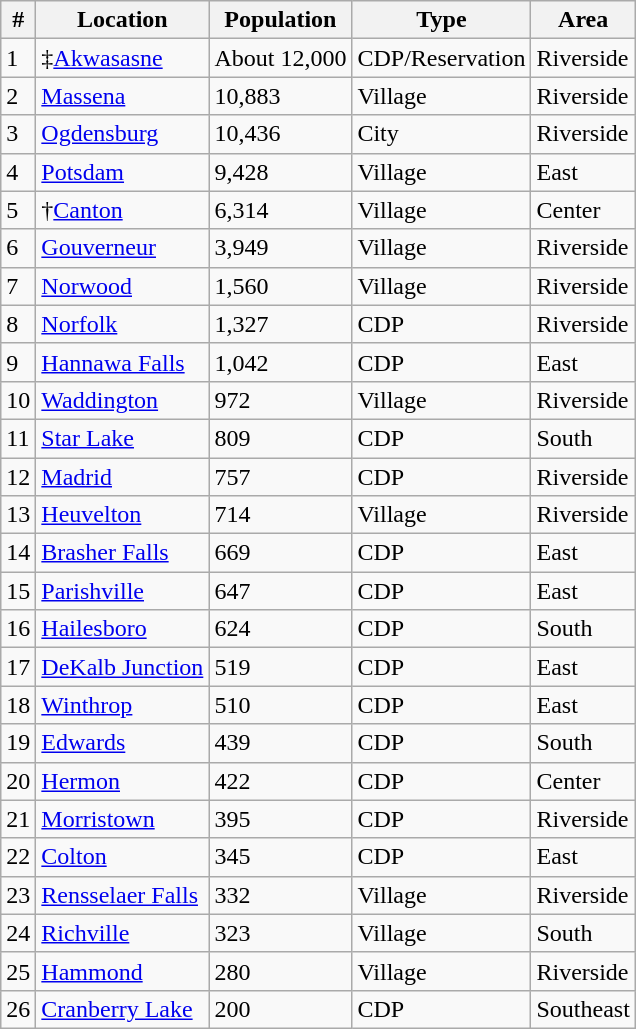<table class="wikitable sortable">
<tr>
<th>#</th>
<th>Location</th>
<th>Population</th>
<th>Type</th>
<th>Area</th>
</tr>
<tr>
<td>1</td>
<td>‡<a href='#'>Akwasasne</a></td>
<td>About 12,000</td>
<td>CDP/Reservation</td>
<td>Riverside</td>
</tr>
<tr>
<td>2</td>
<td><a href='#'>Massena</a></td>
<td>10,883</td>
<td>Village</td>
<td>Riverside</td>
</tr>
<tr>
<td>3</td>
<td><a href='#'>Ogdensburg</a></td>
<td>10,436</td>
<td>City</td>
<td>Riverside</td>
</tr>
<tr>
<td>4</td>
<td><a href='#'>Potsdam</a></td>
<td>9,428</td>
<td>Village</td>
<td>East</td>
</tr>
<tr>
<td>5</td>
<td>†<a href='#'>Canton</a></td>
<td>6,314</td>
<td>Village</td>
<td>Center</td>
</tr>
<tr>
<td>6</td>
<td><a href='#'>Gouverneur</a></td>
<td>3,949</td>
<td>Village</td>
<td>Riverside</td>
</tr>
<tr>
<td>7</td>
<td><a href='#'>Norwood</a></td>
<td>1,560</td>
<td>Village</td>
<td>Riverside</td>
</tr>
<tr>
<td>8</td>
<td><a href='#'>Norfolk</a></td>
<td>1,327</td>
<td>CDP</td>
<td>Riverside</td>
</tr>
<tr>
<td>9</td>
<td><a href='#'>Hannawa Falls</a></td>
<td>1,042</td>
<td>CDP</td>
<td>East</td>
</tr>
<tr>
<td>10</td>
<td><a href='#'>Waddington</a></td>
<td>972</td>
<td>Village</td>
<td>Riverside</td>
</tr>
<tr>
<td>11</td>
<td><a href='#'>Star Lake</a></td>
<td>809</td>
<td>CDP</td>
<td>South</td>
</tr>
<tr>
<td>12</td>
<td><a href='#'>Madrid</a></td>
<td>757</td>
<td>CDP</td>
<td>Riverside</td>
</tr>
<tr>
<td>13</td>
<td><a href='#'>Heuvelton</a></td>
<td>714</td>
<td>Village</td>
<td>Riverside</td>
</tr>
<tr>
<td>14</td>
<td><a href='#'>Brasher Falls</a></td>
<td>669</td>
<td>CDP</td>
<td>East</td>
</tr>
<tr>
<td>15</td>
<td><a href='#'>Parishville</a></td>
<td>647</td>
<td>CDP</td>
<td>East</td>
</tr>
<tr>
<td>16</td>
<td><a href='#'>Hailesboro</a></td>
<td>624</td>
<td>CDP</td>
<td>South</td>
</tr>
<tr>
<td>17</td>
<td><a href='#'>DeKalb Junction</a></td>
<td>519</td>
<td>CDP</td>
<td>East</td>
</tr>
<tr>
<td>18</td>
<td><a href='#'>Winthrop</a></td>
<td>510</td>
<td>CDP</td>
<td>East</td>
</tr>
<tr>
<td>19</td>
<td><a href='#'>Edwards</a></td>
<td>439</td>
<td>CDP</td>
<td>South</td>
</tr>
<tr>
<td>20</td>
<td><a href='#'>Hermon</a></td>
<td>422</td>
<td>CDP</td>
<td>Center</td>
</tr>
<tr>
<td>21</td>
<td><a href='#'>Morristown</a></td>
<td>395</td>
<td>CDP</td>
<td>Riverside</td>
</tr>
<tr>
<td>22</td>
<td><a href='#'>Colton</a></td>
<td>345</td>
<td>CDP</td>
<td>East</td>
</tr>
<tr>
<td>23</td>
<td><a href='#'>Rensselaer Falls</a></td>
<td>332</td>
<td>Village</td>
<td>Riverside</td>
</tr>
<tr>
<td>24</td>
<td><a href='#'>Richville</a></td>
<td>323</td>
<td>Village</td>
<td>South</td>
</tr>
<tr>
<td>25</td>
<td><a href='#'>Hammond</a></td>
<td>280</td>
<td>Village</td>
<td>Riverside</td>
</tr>
<tr>
<td>26</td>
<td><a href='#'>Cranberry Lake</a></td>
<td>200</td>
<td>CDP</td>
<td>Southeast</td>
</tr>
</table>
